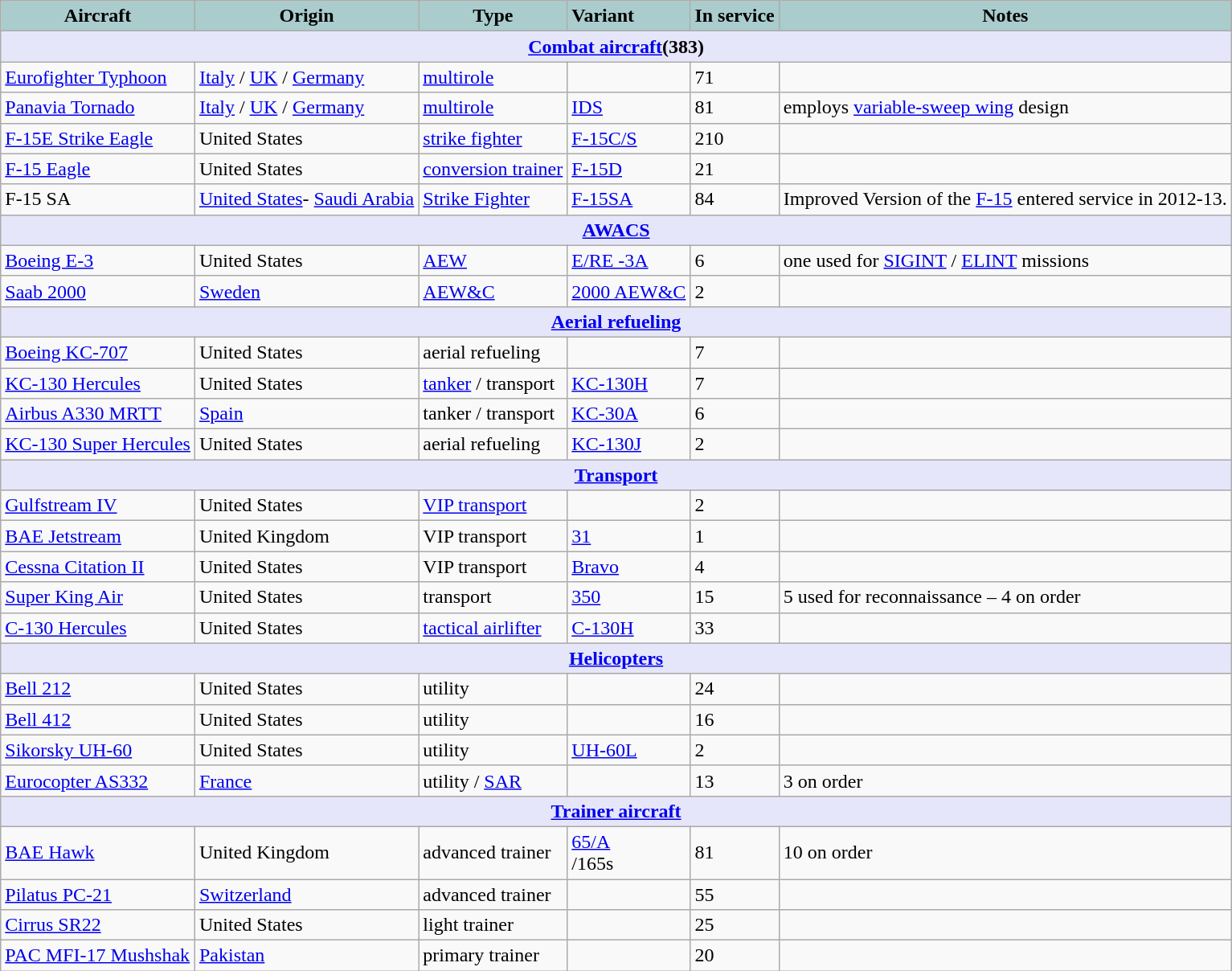<table class="wikitable">
<tr>
<th style="text-align:center; background:#acc;">Aircraft</th>
<th style="text-align: center; background:#acc;">Origin</th>
<th style="text-align:l center; background:#acc;">Type</th>
<th style="text-align:left; background:#acc;">Variant</th>
<th style="text-align:center; background:#acc;">In service</th>
<th style="text-align: center; background:#acc;">Notes</th>
</tr>
<tr>
<th style="align: center; background: lavender;" colspan="7"><a href='#'>Combat aircraft</a>(383)</th>
</tr>
<tr>
<td><a href='#'>Eurofighter Typhoon</a></td>
<td><a href='#'>Italy</a> / <a href='#'>UK</a> / <a href='#'>Germany</a></td>
<td><a href='#'>multirole</a></td>
<td></td>
<td>71</td>
<td></td>
</tr>
<tr>
<td><a href='#'>Panavia Tornado</a></td>
<td><a href='#'>Italy</a> / <a href='#'>UK</a> / <a href='#'>Germany</a></td>
<td><a href='#'>multirole</a></td>
<td><a href='#'>IDS</a></td>
<td>81</td>
<td>employs <a href='#'>variable-sweep wing</a> design</td>
</tr>
<tr>
<td><a href='#'>F-15E Strike Eagle</a></td>
<td>United States</td>
<td><a href='#'>strike fighter</a></td>
<td><a href='#'>F-15C/S</a></td>
<td>210</td>
<td></td>
</tr>
<tr>
<td><a href='#'>F-15 Eagle</a></td>
<td>United States</td>
<td><a href='#'>conversion trainer</a></td>
<td><a href='#'>F-15D</a></td>
<td>21</td>
<td></td>
</tr>
<tr>
<td>F-15 SA</td>
<td><a href='#'>United States</a>- <a href='#'>Saudi Arabia</a></td>
<td><a href='#'>Strike Fighter</a></td>
<td><a href='#'>F-15SA</a></td>
<td>84</td>
<td>Improved Version of the <a href='#'>F-15</a>  entered service in 2012-13.</td>
</tr>
<tr>
<th style="align: center; background: lavender;" colspan="7"><a href='#'>AWACS</a></th>
</tr>
<tr>
<td><a href='#'>Boeing E-3</a></td>
<td>United States</td>
<td><a href='#'>AEW</a></td>
<td><a href='#'>E/RE -3A</a></td>
<td>6</td>
<td>one used for <a href='#'>SIGINT</a> / <a href='#'>ELINT</a> missions</td>
</tr>
<tr>
<td><a href='#'>Saab 2000</a></td>
<td><a href='#'>Sweden</a></td>
<td><a href='#'>AEW&C</a></td>
<td><a href='#'>2000 AEW&C</a></td>
<td>2</td>
<td></td>
</tr>
<tr>
<th style="align: center; background: lavender;" colspan="7"><a href='#'>Aerial refueling</a></th>
</tr>
<tr>
<td><a href='#'>Boeing KC-707</a></td>
<td>United States</td>
<td>aerial refueling</td>
<td></td>
<td>7</td>
<td></td>
</tr>
<tr>
<td><a href='#'>KC-130 Hercules</a></td>
<td>United States</td>
<td><a href='#'>tanker</a> / transport</td>
<td><a href='#'>KC-130H</a></td>
<td>7</td>
<td></td>
</tr>
<tr>
<td><a href='#'>Airbus A330 MRTT</a></td>
<td><a href='#'>Spain</a></td>
<td>tanker / transport</td>
<td><a href='#'>KC-30A</a></td>
<td>6</td>
<td></td>
</tr>
<tr>
<td><a href='#'>KC-130 Super Hercules</a></td>
<td>United States</td>
<td>aerial refueling</td>
<td><a href='#'>KC-130J</a></td>
<td>2</td>
<td></td>
</tr>
<tr>
<th style="align: center; background: lavender;" colspan="7"><a href='#'>Transport</a></th>
</tr>
<tr>
<td><a href='#'>Gulfstream IV</a></td>
<td>United States</td>
<td><a href='#'>VIP transport</a></td>
<td></td>
<td>2</td>
<td></td>
</tr>
<tr>
<td><a href='#'>BAE Jetstream</a></td>
<td>United Kingdom</td>
<td>VIP transport</td>
<td><a href='#'>31</a></td>
<td>1</td>
<td></td>
</tr>
<tr>
<td><a href='#'>Cessna Citation II</a></td>
<td>United States</td>
<td>VIP transport</td>
<td><a href='#'>Bravo</a></td>
<td>4</td>
<td></td>
</tr>
<tr>
<td><a href='#'>Super King Air</a></td>
<td>United States</td>
<td>transport</td>
<td><a href='#'>350</a></td>
<td>15</td>
<td>5 used for reconnaissance – 4 on order</td>
</tr>
<tr>
<td><a href='#'>C-130 Hercules</a></td>
<td>United States</td>
<td><a href='#'>tactical airlifter</a></td>
<td><a href='#'>C-130H</a></td>
<td>33</td>
<td></td>
</tr>
<tr>
<th style="align: center; background: lavender;" colspan="7"><a href='#'>Helicopters</a></th>
</tr>
<tr>
<td><a href='#'>Bell 212</a></td>
<td>United States</td>
<td>utility</td>
<td></td>
<td>24</td>
<td></td>
</tr>
<tr>
<td><a href='#'>Bell 412</a></td>
<td>United States</td>
<td>utility</td>
<td></td>
<td>16</td>
<td></td>
</tr>
<tr>
<td><a href='#'>Sikorsky UH-60</a></td>
<td>United States</td>
<td>utility</td>
<td><a href='#'>UH-60L</a></td>
<td>2</td>
<td></td>
</tr>
<tr>
<td><a href='#'>Eurocopter AS332</a></td>
<td><a href='#'>France</a></td>
<td>utility / <a href='#'>SAR</a></td>
<td></td>
<td>13</td>
<td>3 on order</td>
</tr>
<tr>
<th style="align: center; background: lavender;" colspan="7"><a href='#'>Trainer aircraft</a></th>
</tr>
<tr>
<td><a href='#'>BAE Hawk</a></td>
<td>United Kingdom</td>
<td>advanced trainer</td>
<td><a href='#'>65/A</a><br>/165s</td>
<td>81</td>
<td>10 on order</td>
</tr>
<tr>
<td><a href='#'>Pilatus PC-21</a></td>
<td><a href='#'>Switzerland</a></td>
<td>advanced trainer</td>
<td></td>
<td>55</td>
<td></td>
</tr>
<tr>
<td><a href='#'>Cirrus SR22</a></td>
<td>United States</td>
<td>light trainer</td>
<td></td>
<td>25</td>
<td></td>
</tr>
<tr>
<td><a href='#'>PAC MFI-17 Mushshak</a></td>
<td><a href='#'>Pakistan</a></td>
<td>primary trainer</td>
<td></td>
<td>20</td>
<td></td>
</tr>
</table>
